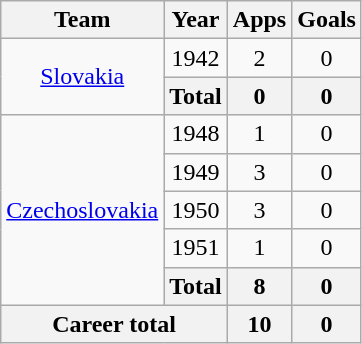<table class="wikitable" style="text-align:center">
<tr>
<th>Team</th>
<th>Year</th>
<th>Apps</th>
<th>Goals</th>
</tr>
<tr>
<td rowspan="2"><a href='#'>Slovakia</a></td>
<td>1942</td>
<td>2</td>
<td>0</td>
</tr>
<tr>
<th>Total</th>
<th>0</th>
<th>0</th>
</tr>
<tr>
<td rowspan="5"><a href='#'>Czechoslovakia</a></td>
<td>1948</td>
<td>1</td>
<td>0</td>
</tr>
<tr>
<td>1949</td>
<td>3</td>
<td>0</td>
</tr>
<tr>
<td>1950</td>
<td>3</td>
<td>0</td>
</tr>
<tr>
<td>1951</td>
<td>1</td>
<td>0</td>
</tr>
<tr>
<th>Total</th>
<th>8</th>
<th>0</th>
</tr>
<tr>
<th colspan="2">Career total</th>
<th>10</th>
<th>0</th>
</tr>
</table>
